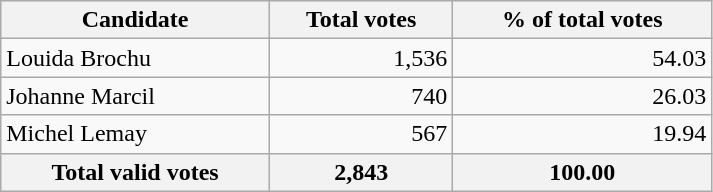<table style="width:475px;" class="wikitable">
<tr bgcolor="#EEEEEE">
<th align="left">Candidate</th>
<th align="right">Total votes</th>
<th align="right">% of total votes</th>
</tr>
<tr>
<td align="left">Louida Brochu</td>
<td align="right">1,536</td>
<td align="right">54.03</td>
</tr>
<tr>
<td align="left">Johanne Marcil</td>
<td align="right">740</td>
<td align="right">26.03</td>
</tr>
<tr>
<td align="left">Michel Lemay</td>
<td align="right">567</td>
<td align="right">19.94</td>
</tr>
<tr bgcolor="#EEEEEE">
<th align="left">Total valid votes</th>
<th align="right"><strong>2,843</strong></th>
<th align="right"><strong>100.00</strong></th>
</tr>
</table>
